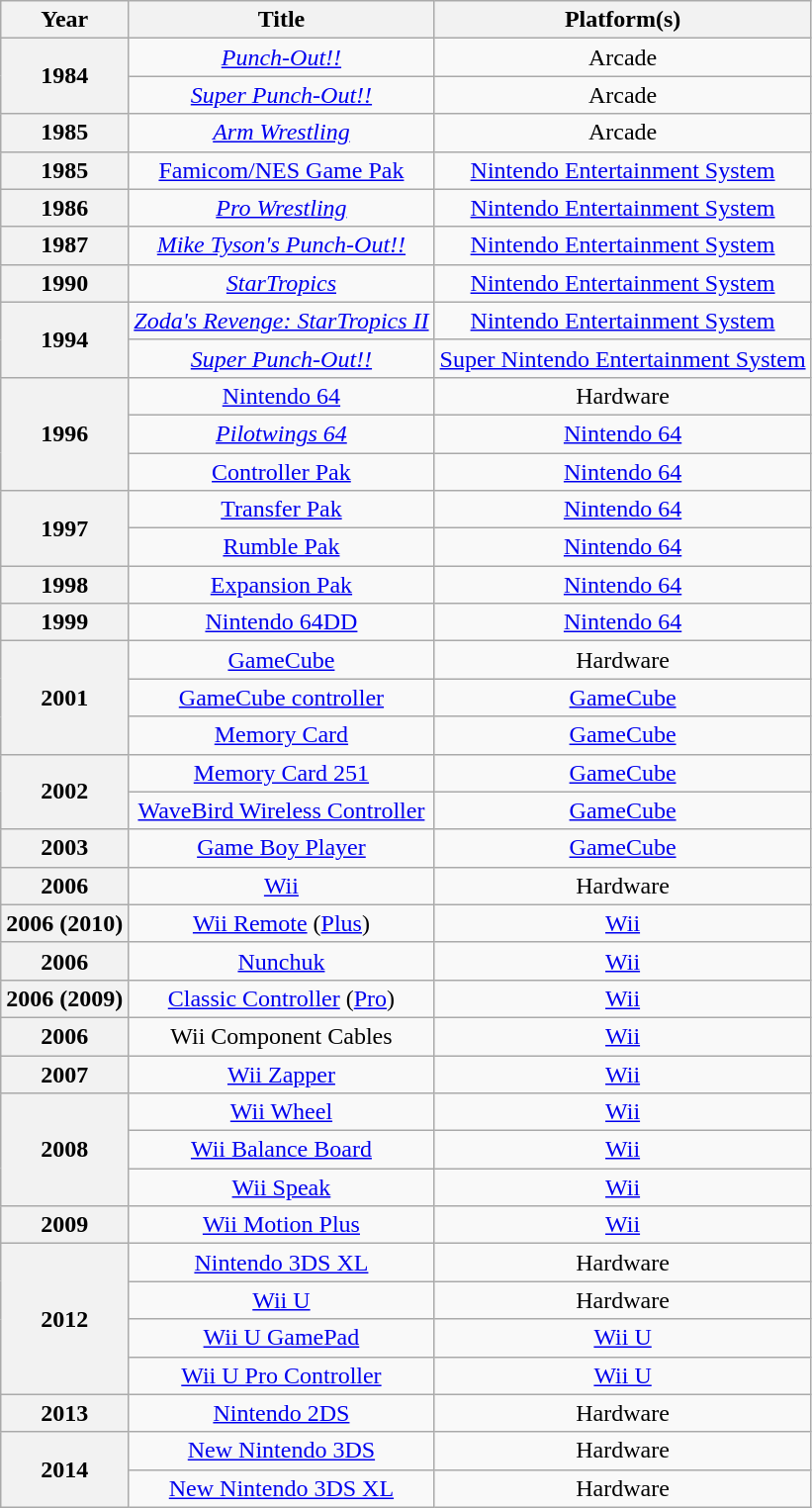<table class="wikitable" style="text-align: center;">
<tr>
<th>Year</th>
<th>Title</th>
<th>Platform(s)</th>
</tr>
<tr>
<th rowspan="2">1984</th>
<td><em><a href='#'>Punch-Out!!</a></em></td>
<td>Arcade</td>
</tr>
<tr>
<td><em><a href='#'>Super Punch-Out!!</a></em></td>
<td>Arcade</td>
</tr>
<tr>
<th>1985</th>
<td><em><a href='#'>Arm Wrestling</a></em></td>
<td>Arcade</td>
</tr>
<tr>
<th>1985</th>
<td><a href='#'>Famicom/NES Game Pak</a></td>
<td><a href='#'>Nintendo Entertainment System</a></td>
</tr>
<tr>
<th>1986</th>
<td><em><a href='#'>Pro Wrestling</a></em></td>
<td><a href='#'>Nintendo Entertainment System</a></td>
</tr>
<tr>
<th>1987</th>
<td><em><a href='#'>Mike Tyson's Punch-Out!!</a></em></td>
<td><a href='#'>Nintendo Entertainment System</a></td>
</tr>
<tr>
<th>1990</th>
<td><em><a href='#'>StarTropics</a></em></td>
<td><a href='#'>Nintendo Entertainment System</a></td>
</tr>
<tr>
<th rowspan="2">1994</th>
<td><em><a href='#'>Zoda's Revenge: StarTropics II</a></em></td>
<td><a href='#'>Nintendo Entertainment System</a></td>
</tr>
<tr>
<td><em><a href='#'>Super Punch-Out!!</a></em></td>
<td><a href='#'>Super Nintendo Entertainment System</a></td>
</tr>
<tr>
<th rowspan="3">1996</th>
<td><a href='#'>Nintendo 64</a></td>
<td>Hardware</td>
</tr>
<tr>
<td><em><a href='#'>Pilotwings 64</a></em></td>
<td><a href='#'>Nintendo 64</a></td>
</tr>
<tr>
<td><a href='#'>Controller Pak</a></td>
<td><a href='#'>Nintendo 64</a></td>
</tr>
<tr>
<th rowspan="2">1997</th>
<td><a href='#'>Transfer Pak</a></td>
<td><a href='#'>Nintendo 64</a></td>
</tr>
<tr>
<td><a href='#'>Rumble Pak</a></td>
<td><a href='#'>Nintendo 64</a></td>
</tr>
<tr>
<th>1998</th>
<td><a href='#'>Expansion Pak</a></td>
<td><a href='#'>Nintendo 64</a></td>
</tr>
<tr>
<th>1999</th>
<td><a href='#'>Nintendo 64DD</a></td>
<td><a href='#'>Nintendo 64</a></td>
</tr>
<tr>
<th rowspan="3">2001</th>
<td><a href='#'>GameCube</a></td>
<td>Hardware</td>
</tr>
<tr>
<td><a href='#'>GameCube controller</a></td>
<td><a href='#'>GameCube</a></td>
</tr>
<tr>
<td><a href='#'>Memory Card</a></td>
<td><a href='#'>GameCube</a></td>
</tr>
<tr>
<th rowspan="2">2002</th>
<td><a href='#'>Memory Card 251</a></td>
<td><a href='#'>GameCube</a></td>
</tr>
<tr>
<td><a href='#'>WaveBird Wireless Controller</a></td>
<td><a href='#'>GameCube</a></td>
</tr>
<tr>
<th>2003</th>
<td><a href='#'>Game Boy Player</a></td>
<td><a href='#'>GameCube</a></td>
</tr>
<tr>
<th>2006</th>
<td><a href='#'>Wii</a></td>
<td>Hardware</td>
</tr>
<tr>
<th>2006 (2010)</th>
<td><a href='#'>Wii Remote</a> (<a href='#'>Plus</a>)</td>
<td><a href='#'>Wii</a></td>
</tr>
<tr>
<th>2006</th>
<td><a href='#'>Nunchuk</a></td>
<td><a href='#'>Wii</a></td>
</tr>
<tr>
<th>2006 (2009)</th>
<td><a href='#'>Classic Controller</a> (<a href='#'>Pro</a>)</td>
<td><a href='#'>Wii</a></td>
</tr>
<tr>
<th>2006</th>
<td>Wii Component Cables</td>
<td><a href='#'>Wii</a></td>
</tr>
<tr>
<th>2007</th>
<td><a href='#'>Wii Zapper</a></td>
<td><a href='#'>Wii</a></td>
</tr>
<tr>
<th rowspan="3">2008</th>
<td><a href='#'>Wii Wheel</a></td>
<td><a href='#'>Wii</a></td>
</tr>
<tr>
<td><a href='#'>Wii Balance Board</a></td>
<td><a href='#'>Wii</a></td>
</tr>
<tr>
<td><a href='#'>Wii Speak</a></td>
<td><a href='#'>Wii</a></td>
</tr>
<tr>
<th>2009</th>
<td><a href='#'>Wii Motion Plus</a></td>
<td><a href='#'>Wii</a><br></td>
</tr>
<tr>
<th scope="row" rowspan="4">2012</th>
<td><a href='#'>Nintendo 3DS XL</a></td>
<td>Hardware</td>
</tr>
<tr>
<td><a href='#'>Wii U</a></td>
<td>Hardware</td>
</tr>
<tr>
<td><a href='#'>Wii U GamePad</a></td>
<td><a href='#'>Wii U</a></td>
</tr>
<tr>
<td><a href='#'>Wii U Pro Controller</a></td>
<td><a href='#'>Wii U</a><br></td>
</tr>
<tr>
<th scope="row" rowspan="1">2013</th>
<td><a href='#'>Nintendo 2DS</a></td>
<td>Hardware<br></td>
</tr>
<tr>
<th scope="row" rowspan="2">2014</th>
<td><a href='#'>New Nintendo 3DS</a></td>
<td>Hardware</td>
</tr>
<tr>
<td><a href='#'>New Nintendo 3DS XL</a></td>
<td>Hardware</td>
</tr>
</table>
